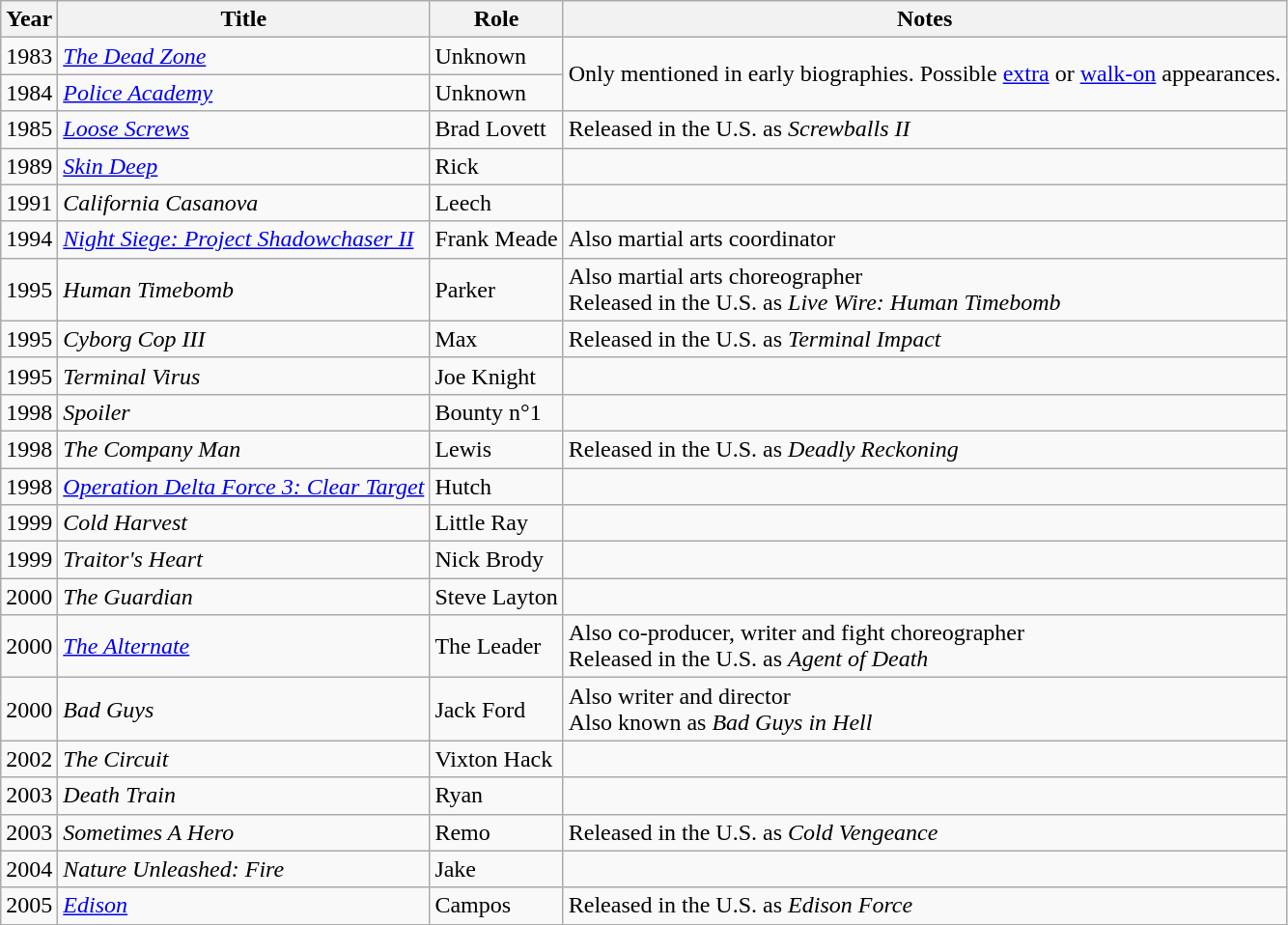<table class="wikitable sortable">
<tr>
<th>Year</th>
<th>Title</th>
<th>Role</th>
<th class="unsortable">Notes</th>
</tr>
<tr>
<td>1983</td>
<td><em><a href='#'>The Dead Zone</a></em></td>
<td>Unknown</td>
<td rowspan="2">Only mentioned in early biographies. Possible <a href='#'>extra</a> or <a href='#'>walk-on</a> appearances.</td>
</tr>
<tr>
<td>1984</td>
<td><em><a href='#'>Police Academy</a></em></td>
<td>Unknown</td>
</tr>
<tr>
<td>1985</td>
<td><em><a href='#'>Loose Screws</a></em></td>
<td>Brad Lovett</td>
<td>Released in the U.S. as <em>Screwballs II</em></td>
</tr>
<tr>
<td>1989</td>
<td><em><a href='#'>Skin Deep</a></em></td>
<td>Rick</td>
<td></td>
</tr>
<tr>
<td>1991</td>
<td><em>California Casanova</em></td>
<td>Leech</td>
<td></td>
</tr>
<tr>
<td>1994</td>
<td><em><a href='#'>Night Siege: Project Shadowchaser II</a></em></td>
<td>Frank Meade</td>
<td>Also martial arts coordinator</td>
</tr>
<tr>
<td>1995</td>
<td><em>Human Timebomb</em></td>
<td>Parker</td>
<td>Also martial arts choreographer<br>Released in the U.S. as <em>Live Wire: Human Timebomb</em></td>
</tr>
<tr>
<td>1995</td>
<td><em>Cyborg Cop III</em></td>
<td>Max</td>
<td>Released in the U.S. as <em>Terminal Impact</em></td>
</tr>
<tr>
<td>1995</td>
<td><em>Terminal Virus</em></td>
<td>Joe Knight</td>
<td></td>
</tr>
<tr>
<td>1998</td>
<td><em>Spoiler</em></td>
<td>Bounty n°1</td>
<td></td>
</tr>
<tr>
<td>1998</td>
<td><em>The Company Man</em></td>
<td>Lewis</td>
<td>Released in the U.S. as <em>Deadly Reckoning</em></td>
</tr>
<tr>
<td>1998</td>
<td><em><a href='#'>Operation Delta Force 3: Clear Target</a></em></td>
<td>Hutch</td>
<td></td>
</tr>
<tr>
<td>1999</td>
<td><em>Cold Harvest</em></td>
<td>Little Ray</td>
<td></td>
</tr>
<tr>
<td>1999</td>
<td><em>Traitor's Heart</em></td>
<td>Nick Brody</td>
<td></td>
</tr>
<tr>
<td>2000</td>
<td><em>The Guardian</em></td>
<td>Steve Layton</td>
<td></td>
</tr>
<tr>
<td>2000</td>
<td><em><a href='#'>The Alternate</a></em></td>
<td>The Leader</td>
<td>Also co-producer, writer and fight choreographer<br>Released in the U.S. as <em>Agent of Death</em></td>
</tr>
<tr>
<td>2000</td>
<td><em>Bad Guys</em></td>
<td>Jack Ford</td>
<td>Also writer and director<br>Also known as <em>Bad Guys in Hell</em></td>
</tr>
<tr>
<td>2002</td>
<td><em>The Circuit</em></td>
<td>Vixton Hack</td>
<td></td>
</tr>
<tr>
<td>2003</td>
<td><em>Death Train</em></td>
<td>Ryan</td>
<td></td>
</tr>
<tr>
<td>2003</td>
<td><em>Sometimes A Hero</em></td>
<td>Remo</td>
<td>Released in the U.S. as <em>Cold Vengeance</em></td>
</tr>
<tr>
<td>2004</td>
<td><em>Nature Unleashed: Fire</em></td>
<td>Jake</td>
<td></td>
</tr>
<tr>
<td>2005</td>
<td><em><a href='#'>Edison</a></em></td>
<td>Campos</td>
<td>Released in the U.S. as <em>Edison Force</em></td>
</tr>
</table>
